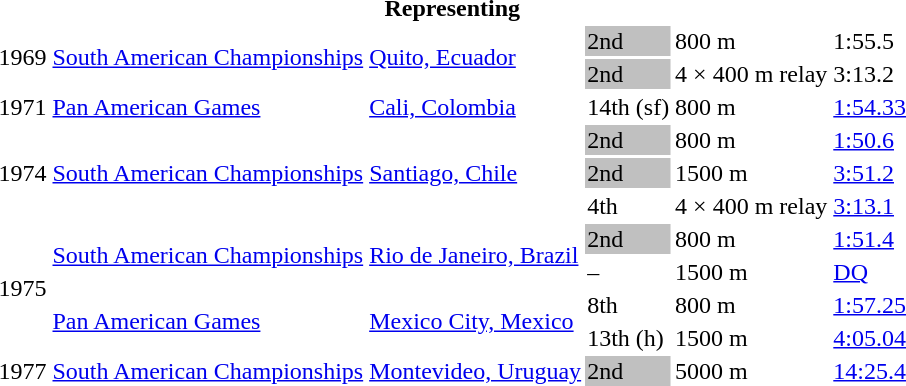<table>
<tr>
<th colspan="6">Representing </th>
</tr>
<tr>
<td rowspan=2>1969</td>
<td rowspan=2><a href='#'>South American Championships</a></td>
<td rowspan=2><a href='#'>Quito, Ecuador</a></td>
<td bgcolor=silver>2nd</td>
<td>800 m</td>
<td>1:55.5</td>
</tr>
<tr>
<td bgcolor=silver>2nd</td>
<td>4 × 400 m relay</td>
<td>3:13.2</td>
</tr>
<tr>
<td>1971</td>
<td><a href='#'>Pan American Games</a></td>
<td><a href='#'>Cali, Colombia</a></td>
<td>14th (sf)</td>
<td>800 m</td>
<td><a href='#'>1:54.33</a></td>
</tr>
<tr>
<td rowspan=3>1974</td>
<td rowspan=3><a href='#'>South American Championships</a></td>
<td rowspan=3><a href='#'>Santiago, Chile</a></td>
<td bgcolor=silver>2nd</td>
<td>800 m</td>
<td><a href='#'>1:50.6</a></td>
</tr>
<tr>
<td bgcolor=silver>2nd</td>
<td>1500 m</td>
<td><a href='#'>3:51.2</a></td>
</tr>
<tr>
<td>4th</td>
<td>4 × 400 m relay</td>
<td><a href='#'>3:13.1</a></td>
</tr>
<tr>
<td rowspan=4>1975</td>
<td rowspan=2><a href='#'>South American Championships</a></td>
<td rowspan=2><a href='#'>Rio de Janeiro, Brazil</a></td>
<td bgcolor=silver>2nd</td>
<td>800 m</td>
<td><a href='#'>1:51.4</a></td>
</tr>
<tr>
<td>–</td>
<td>1500 m</td>
<td><a href='#'>DQ</a></td>
</tr>
<tr>
<td rowspan=2><a href='#'>Pan American Games</a></td>
<td rowspan=2><a href='#'>Mexico City, Mexico</a></td>
<td>8th</td>
<td>800 m</td>
<td><a href='#'>1:57.25</a></td>
</tr>
<tr>
<td>13th (h)</td>
<td>1500 m</td>
<td><a href='#'>4:05.04</a></td>
</tr>
<tr>
<td>1977</td>
<td><a href='#'>South American Championships</a></td>
<td><a href='#'>Montevideo, Uruguay</a></td>
<td bgcolor=silver>2nd</td>
<td>5000 m</td>
<td><a href='#'>14:25.4</a></td>
</tr>
</table>
